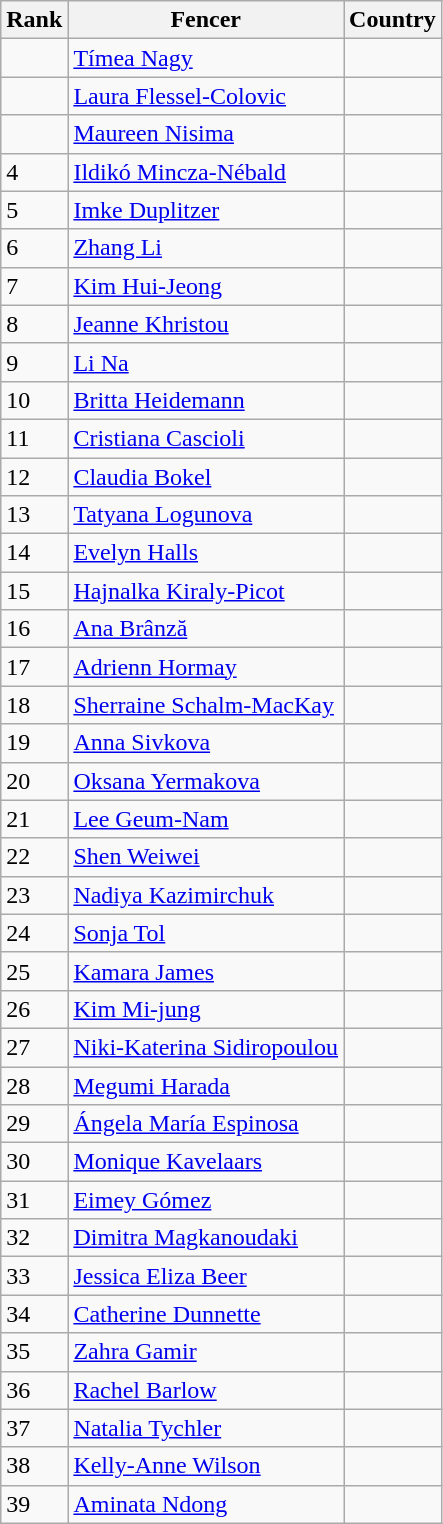<table class="wikitable sortable" style="text-align: left;">
<tr>
<th>Rank</th>
<th>Fencer</th>
<th>Country</th>
</tr>
<tr>
<td></td>
<td><a href='#'>Tímea Nagy</a></td>
<td></td>
</tr>
<tr>
<td></td>
<td><a href='#'>Laura Flessel-Colovic</a></td>
<td></td>
</tr>
<tr>
<td></td>
<td><a href='#'>Maureen Nisima</a></td>
<td></td>
</tr>
<tr>
<td>4</td>
<td><a href='#'>Ildikó Mincza-Nébald</a></td>
<td></td>
</tr>
<tr>
<td>5</td>
<td><a href='#'>Imke Duplitzer</a></td>
<td></td>
</tr>
<tr>
<td>6</td>
<td><a href='#'>Zhang Li</a></td>
<td></td>
</tr>
<tr>
<td>7</td>
<td><a href='#'>Kim Hui-Jeong</a></td>
<td></td>
</tr>
<tr>
<td>8</td>
<td><a href='#'>Jeanne Khristou</a></td>
<td></td>
</tr>
<tr>
<td>9</td>
<td><a href='#'>Li Na</a></td>
<td></td>
</tr>
<tr>
<td>10</td>
<td><a href='#'>Britta Heidemann</a></td>
<td></td>
</tr>
<tr>
<td>11</td>
<td><a href='#'>Cristiana Cascioli</a></td>
<td></td>
</tr>
<tr>
<td>12</td>
<td><a href='#'>Claudia Bokel</a></td>
<td></td>
</tr>
<tr>
<td>13</td>
<td><a href='#'>Tatyana Logunova</a></td>
<td></td>
</tr>
<tr>
<td>14</td>
<td><a href='#'>Evelyn Halls</a></td>
<td></td>
</tr>
<tr>
<td>15</td>
<td><a href='#'>Hajnalka Kiraly-Picot</a></td>
<td></td>
</tr>
<tr>
<td>16</td>
<td><a href='#'>Ana Brânză</a></td>
<td></td>
</tr>
<tr>
<td>17</td>
<td><a href='#'>Adrienn Hormay</a></td>
<td></td>
</tr>
<tr>
<td>18</td>
<td><a href='#'>Sherraine Schalm-MacKay</a></td>
<td></td>
</tr>
<tr>
<td>19</td>
<td><a href='#'>Anna Sivkova</a></td>
<td></td>
</tr>
<tr>
<td>20</td>
<td><a href='#'>Oksana Yermakova</a></td>
<td></td>
</tr>
<tr>
<td>21</td>
<td><a href='#'>Lee Geum-Nam</a></td>
<td></td>
</tr>
<tr>
<td>22</td>
<td><a href='#'>Shen Weiwei</a></td>
<td></td>
</tr>
<tr>
<td>23</td>
<td><a href='#'>Nadiya Kazimirchuk</a></td>
<td></td>
</tr>
<tr>
<td>24</td>
<td><a href='#'>Sonja Tol</a></td>
<td></td>
</tr>
<tr>
<td>25</td>
<td><a href='#'>Kamara James</a></td>
<td></td>
</tr>
<tr>
<td>26</td>
<td><a href='#'>Kim Mi-jung</a></td>
<td></td>
</tr>
<tr>
<td>27</td>
<td><a href='#'>Niki-Katerina Sidiropoulou</a></td>
<td></td>
</tr>
<tr>
<td>28</td>
<td><a href='#'>Megumi Harada</a></td>
<td></td>
</tr>
<tr>
<td>29</td>
<td><a href='#'>Ángela María Espinosa</a></td>
<td></td>
</tr>
<tr>
<td>30</td>
<td><a href='#'>Monique Kavelaars</a></td>
<td></td>
</tr>
<tr>
<td>31</td>
<td><a href='#'>Eimey Gómez</a></td>
<td></td>
</tr>
<tr>
<td>32</td>
<td><a href='#'>Dimitra Magkanoudaki</a></td>
<td></td>
</tr>
<tr>
<td>33</td>
<td><a href='#'>Jessica Eliza Beer</a></td>
<td></td>
</tr>
<tr>
<td>34</td>
<td><a href='#'>Catherine Dunnette</a></td>
<td></td>
</tr>
<tr>
<td>35</td>
<td><a href='#'>Zahra Gamir</a></td>
<td></td>
</tr>
<tr>
<td>36</td>
<td><a href='#'>Rachel Barlow</a></td>
<td></td>
</tr>
<tr>
<td>37</td>
<td><a href='#'>Natalia Tychler</a></td>
<td></td>
</tr>
<tr>
<td>38</td>
<td><a href='#'>Kelly-Anne Wilson</a></td>
<td></td>
</tr>
<tr>
<td>39</td>
<td><a href='#'>Aminata Ndong</a></td>
<td></td>
</tr>
</table>
